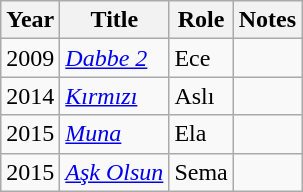<table class="wikitable sortable plainrowheaders">
<tr>
<th scope="col">Year</th>
<th scope="col">Title</th>
<th scope="col">Role</th>
<th scope="col" class="unsortable">Notes</th>
</tr>
<tr>
<td>2009</td>
<td><em><a href='#'>Dabbe 2</a></em></td>
<td>Ece</td>
<td></td>
</tr>
<tr>
<td>2014</td>
<td><em><a href='#'>Kırmızı</a></em></td>
<td>Aslı</td>
<td></td>
</tr>
<tr>
<td>2015</td>
<td><em><a href='#'>Muna</a></em></td>
<td>Ela</td>
<td></td>
</tr>
<tr>
<td>2015</td>
<td><em><a href='#'>Aşk Olsun</a></em></td>
<td>Sema</td>
<td></td>
</tr>
</table>
